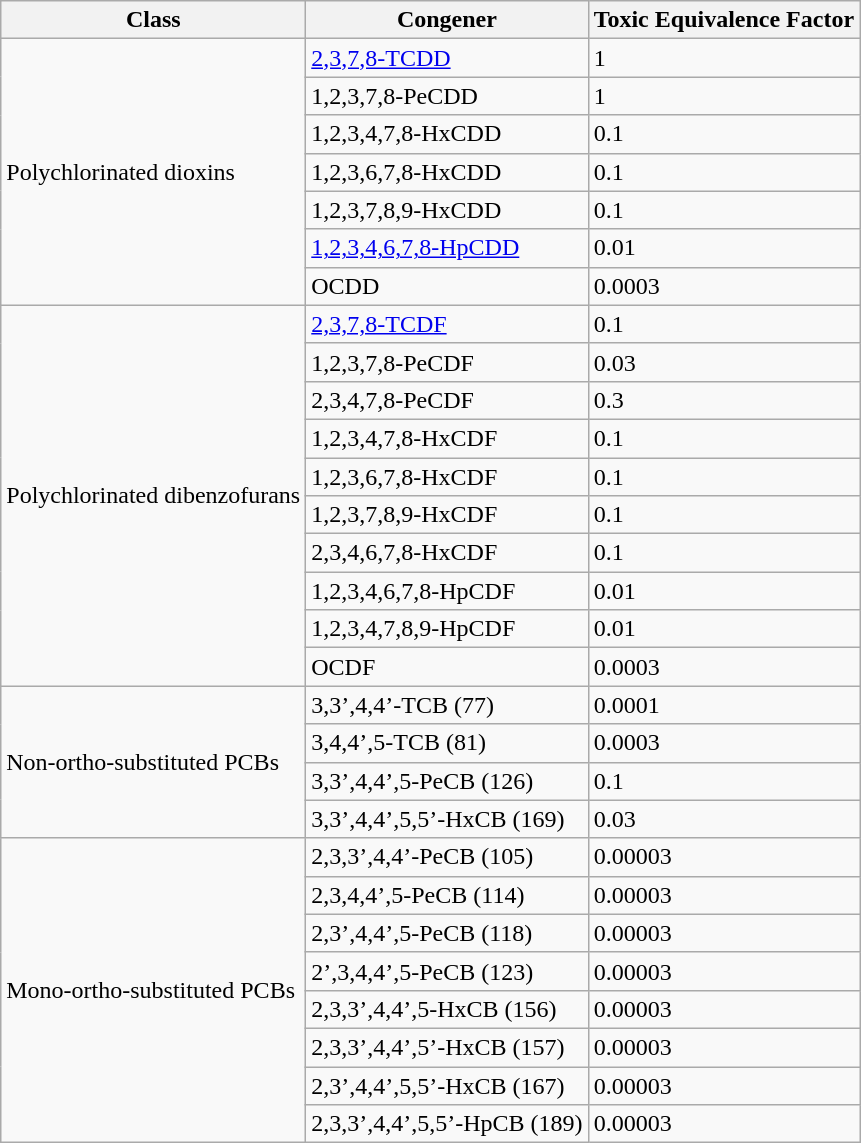<table class="wikitable sortable">
<tr>
<th>Class</th>
<th>Congener</th>
<th>Toxic Equivalence Factor</th>
</tr>
<tr>
<td rowspan="7">Polychlorinated dioxins</td>
<td><a href='#'>2,3,7,8-TCDD</a></td>
<td>1</td>
</tr>
<tr>
<td>1,2,3,7,8-PeCDD</td>
<td>1</td>
</tr>
<tr>
<td>1,2,3,4,7,8-HxCDD</td>
<td>0.1</td>
</tr>
<tr>
<td>1,2,3,6,7,8-HxCDD</td>
<td>0.1</td>
</tr>
<tr>
<td>1,2,3,7,8,9-HxCDD</td>
<td>0.1</td>
</tr>
<tr>
<td><a href='#'>1,2,3,4,6,7,8-HpCDD</a></td>
<td>0.01</td>
</tr>
<tr>
<td>OCDD</td>
<td>0.0003</td>
</tr>
<tr>
<td rowspan="10">Polychlorinated dibenzofurans</td>
<td><a href='#'>2,3,7,8-TCDF</a></td>
<td>0.1</td>
</tr>
<tr>
<td>1,2,3,7,8-PeCDF</td>
<td>0.03</td>
</tr>
<tr>
<td>2,3,4,7,8-PeCDF</td>
<td>0.3</td>
</tr>
<tr>
<td>1,2,3,4,7,8-HxCDF</td>
<td>0.1</td>
</tr>
<tr>
<td>1,2,3,6,7,8-HxCDF</td>
<td>0.1</td>
</tr>
<tr>
<td>1,2,3,7,8,9-HxCDF</td>
<td>0.1</td>
</tr>
<tr>
<td>2,3,4,6,7,8-HxCDF</td>
<td>0.1</td>
</tr>
<tr>
<td>1,2,3,4,6,7,8-HpCDF</td>
<td>0.01</td>
</tr>
<tr>
<td>1,2,3,4,7,8,9-HpCDF</td>
<td>0.01</td>
</tr>
<tr>
<td>OCDF</td>
<td>0.0003</td>
</tr>
<tr>
<td rowspan="4">Non-ortho-substituted PCBs</td>
<td>3,3’,4,4’-TCB (77)</td>
<td>0.0001</td>
</tr>
<tr>
<td>3,4,4’,5-TCB (81)</td>
<td>0.0003</td>
</tr>
<tr>
<td>3,3’,4,4’,5-PeCB (126)</td>
<td>0.1</td>
</tr>
<tr>
<td>3,3’,4,4’,5,5’-HxCB (169)</td>
<td>0.03</td>
</tr>
<tr>
<td rowspan="8">Mono-ortho-substituted PCBs</td>
<td>2,3,3’,4,4’-PeCB (105)</td>
<td>0.00003</td>
</tr>
<tr>
<td>2,3,4,4’,5-PeCB (114)</td>
<td>0.00003</td>
</tr>
<tr>
<td>2,3’,4,4’,5-PeCB (118)</td>
<td>0.00003</td>
</tr>
<tr>
<td>2’,3,4,4’,5-PeCB (123)</td>
<td>0.00003</td>
</tr>
<tr>
<td>2,3,3’,4,4’,5-HxCB (156)</td>
<td>0.00003</td>
</tr>
<tr>
<td>2,3,3’,4,4’,5’-HxCB (157)</td>
<td>0.00003</td>
</tr>
<tr>
<td>2,3’,4,4’,5,5’-HxCB (167)</td>
<td>0.00003</td>
</tr>
<tr>
<td>2,3,3’,4,4’,5,5’-HpCB (189)</td>
<td>0.00003</td>
</tr>
</table>
